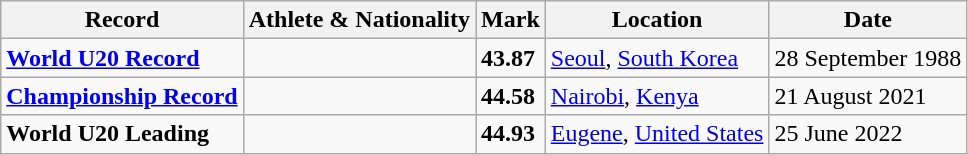<table class="wikitable">
<tr>
<th>Record</th>
<th>Athlete & Nationality</th>
<th>Mark</th>
<th>Location</th>
<th>Date</th>
</tr>
<tr>
<td><strong><a href='#'>World U20 Record</a></strong></td>
<td></td>
<td><strong>43.87</strong></td>
<td><a href='#'>Seoul</a>, <a href='#'>South Korea</a></td>
<td>28 September 1988</td>
</tr>
<tr>
<td><strong><a href='#'>Championship Record</a></strong></td>
<td></td>
<td><strong>44.58</strong></td>
<td><a href='#'>Nairobi</a>, <a href='#'>Kenya</a></td>
<td>21 August 2021</td>
</tr>
<tr>
<td><strong>World U20 Leading</strong></td>
<td></td>
<td><strong>44.93</strong></td>
<td><a href='#'>Eugene</a>, <a href='#'>United States</a></td>
<td>25 June 2022</td>
</tr>
</table>
